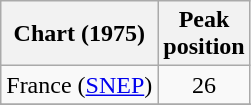<table class="wikitable sortable" border="1">
<tr>
<th scope="col">Chart (1975)</th>
<th scope="col">Peak<br>position</th>
</tr>
<tr>
<td>France (<a href='#'>SNEP</a>)</td>
<td align="center">26</td>
</tr>
<tr>
</tr>
<tr>
</tr>
<tr>
</tr>
<tr>
</tr>
<tr>
</tr>
</table>
